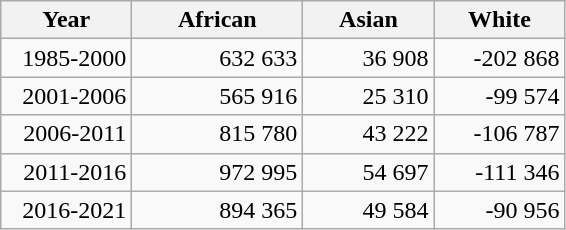<table class="wikitable">
<tr>
<th style="width:80px;">Year</th>
<th style="width:80pt;">African</th>
<th style="width:80px;">Asian</th>
<th style="width:80px;">White</th>
</tr>
<tr style="text-align:right;">
<td>1985-2000</td>
<td>632 633</td>
<td>36 908</td>
<td>-202 868</td>
</tr>
<tr style="text-align:right;">
<td>2001-2006</td>
<td>565 916</td>
<td>25 310</td>
<td>-99 574</td>
</tr>
<tr style="text-align:right;">
<td>2006-2011</td>
<td>815 780</td>
<td>43 222</td>
<td>-106 787</td>
</tr>
<tr style="text-align:right;">
<td>2011-2016</td>
<td>972 995</td>
<td>54 697</td>
<td>-111 346</td>
</tr>
<tr style="text-align:right;">
<td>2016-2021</td>
<td>894 365</td>
<td>49 584</td>
<td>-90 956</td>
</tr>
</table>
